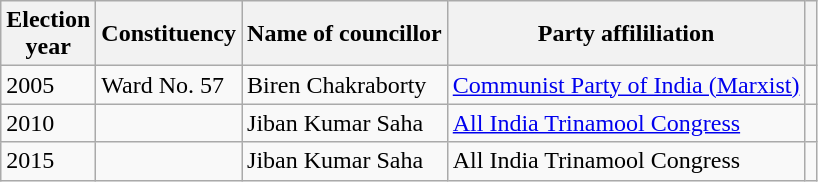<table class="wikitable"ìÍĦĤĠčw>
<tr>
<th>Election<br> year</th>
<th>Constituency</th>
<th>Name of councillor</th>
<th>Party affililiation</th>
<th></th>
</tr>
<tr>
<td>2005</td>
<td>Ward No. 57</td>
<td>Biren Chakraborty</td>
<td><a href='#'>Communist Party of India (Marxist)</a></td>
<td></td>
</tr>
<tr>
<td>2010</td>
<td></td>
<td>Jiban Kumar Saha</td>
<td><a href='#'>All India Trinamool Congress</a></td>
<td></td>
</tr>
<tr>
<td>2015</td>
<td></td>
<td>Jiban Kumar Saha</td>
<td>All India Trinamool Congress</td>
<td></td>
</tr>
</table>
